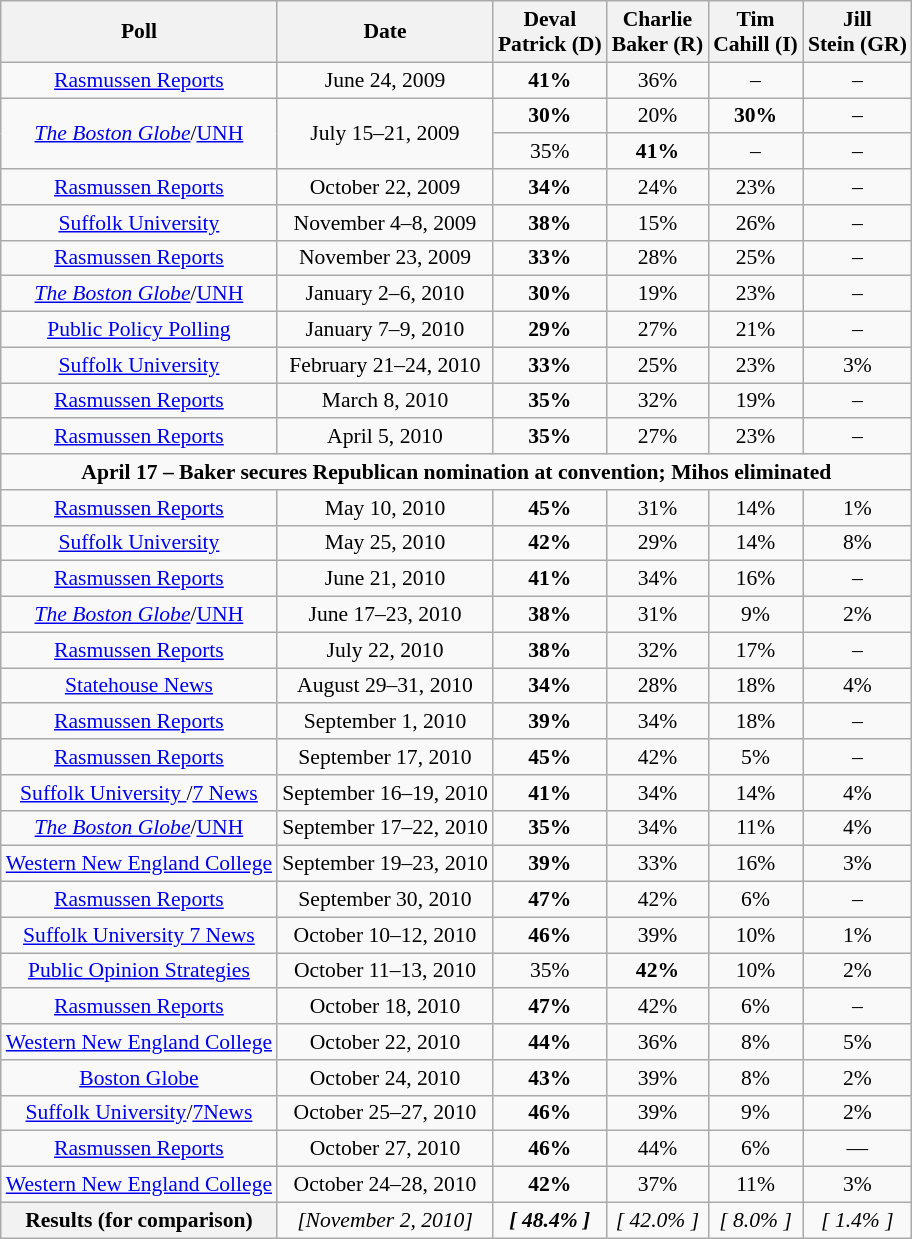<table class="wikitable sortable mw-collapsible mw-collapsed" style="text-align:center;font-size:90%;line-height:17px">
<tr>
<th>Poll</th>
<th>Date</th>
<th>Deval<br>Patrick (D)</th>
<th>Charlie<br>Baker (R)</th>
<th>Tim<br>Cahill (I)</th>
<th>Jill<br>Stein (GR)</th>
</tr>
<tr>
<td><a href='#'>Rasmussen Reports</a></td>
<td>June 24, 2009</td>
<td><strong>41%</strong></td>
<td>36%</td>
<td>–</td>
<td>–</td>
</tr>
<tr>
<td rowspan="2"><em><a href='#'>The Boston Globe</a></em>/<a href='#'>UNH</a></td>
<td rowspan="2">July 15–21, 2009</td>
<td><strong>30%</strong></td>
<td>20%</td>
<td><strong>30%</strong></td>
<td>–</td>
</tr>
<tr>
<td>35%</td>
<td><strong>41%</strong></td>
<td>–</td>
<td>–</td>
</tr>
<tr>
<td><a href='#'>Rasmussen Reports</a></td>
<td>October 22, 2009</td>
<td><strong>34%</strong></td>
<td>24%</td>
<td>23%</td>
<td>–</td>
</tr>
<tr>
<td><a href='#'>Suffolk University</a></td>
<td>November 4–8, 2009</td>
<td><strong>38%</strong></td>
<td>15%</td>
<td>26%</td>
<td>–</td>
</tr>
<tr>
<td><a href='#'>Rasmussen Reports</a></td>
<td>November 23, 2009</td>
<td><strong>33%</strong></td>
<td>28%</td>
<td>25%</td>
<td>–</td>
</tr>
<tr>
<td><em><a href='#'>The Boston Globe</a></em>/<a href='#'>UNH</a></td>
<td>January 2–6, 2010</td>
<td><strong>30%</strong></td>
<td>19%</td>
<td>23%</td>
<td>–</td>
</tr>
<tr>
<td><a href='#'>Public Policy Polling</a></td>
<td>January 7–9, 2010</td>
<td><strong>29%</strong></td>
<td>27%</td>
<td>21%</td>
<td>–</td>
</tr>
<tr>
<td><a href='#'>Suffolk University</a></td>
<td>February 21–24, 2010</td>
<td><strong>33%</strong></td>
<td>25%</td>
<td>23%</td>
<td>3%</td>
</tr>
<tr>
<td><a href='#'>Rasmussen Reports</a></td>
<td>March 8, 2010</td>
<td><strong>35%</strong></td>
<td>32%</td>
<td>19%</td>
<td>–</td>
</tr>
<tr>
<td><a href='#'>Rasmussen Reports</a></td>
<td>April 5, 2010</td>
<td><strong>35%</strong></td>
<td>27%</td>
<td>23%</td>
<td>–</td>
</tr>
<tr>
<td colspan="6"><strong>April 17 – Baker secures Republican nomination at convention; Mihos eliminated</strong></td>
</tr>
<tr>
<td><a href='#'>Rasmussen Reports</a></td>
<td>May 10, 2010</td>
<td><strong>45%</strong></td>
<td>31%</td>
<td>14%</td>
<td>1%</td>
</tr>
<tr>
<td><a href='#'>Suffolk University</a></td>
<td>May 25, 2010</td>
<td><strong>42%</strong></td>
<td>29%</td>
<td>14%</td>
<td>8%</td>
</tr>
<tr>
<td><a href='#'>Rasmussen Reports</a></td>
<td>June 21, 2010</td>
<td><strong>41%</strong></td>
<td>34%</td>
<td>16%</td>
<td>–</td>
</tr>
<tr>
<td><em><a href='#'>The Boston Globe</a></em>/<a href='#'>UNH</a></td>
<td>June 17–23, 2010</td>
<td><strong>38%</strong></td>
<td>31%</td>
<td>9%</td>
<td>2%</td>
</tr>
<tr>
<td><a href='#'>Rasmussen Reports</a></td>
<td>July 22, 2010</td>
<td><strong>38%</strong></td>
<td>32%</td>
<td>17%</td>
<td>–</td>
</tr>
<tr>
<td><a href='#'>Statehouse News</a></td>
<td>August 29–31, 2010</td>
<td><strong>34%</strong></td>
<td>28%</td>
<td>18%</td>
<td>4%</td>
</tr>
<tr>
<td><a href='#'>Rasmussen Reports</a></td>
<td>September 1, 2010</td>
<td><strong>39%</strong></td>
<td>34%</td>
<td>18%</td>
<td>–</td>
</tr>
<tr>
<td><a href='#'>Rasmussen Reports</a></td>
<td>September 17, 2010</td>
<td><strong>45%</strong></td>
<td>42%</td>
<td>5%</td>
<td>–</td>
</tr>
<tr>
<td><a href='#'>Suffolk University </a>/<a href='#'>7 News</a></td>
<td>September 16–19, 2010</td>
<td><strong>41%</strong></td>
<td>34%</td>
<td>14%</td>
<td>4%</td>
</tr>
<tr>
<td><em><a href='#'>The Boston Globe</a></em>/<a href='#'>UNH</a></td>
<td>September 17–22, 2010</td>
<td><strong>35%</strong></td>
<td>34%</td>
<td>11%</td>
<td>4%</td>
</tr>
<tr>
<td><a href='#'>Western New England College</a></td>
<td>September 19–23, 2010</td>
<td><strong>39%</strong></td>
<td>33%</td>
<td>16%</td>
<td>3%</td>
</tr>
<tr>
<td><a href='#'>Rasmussen Reports</a></td>
<td>September 30, 2010</td>
<td><strong>47%</strong></td>
<td>42%</td>
<td>6%</td>
<td>–</td>
</tr>
<tr>
<td><a href='#'>Suffolk University 7 News</a></td>
<td>October 10–12, 2010</td>
<td><strong>46%</strong></td>
<td>39%</td>
<td>10%</td>
<td>1%</td>
</tr>
<tr>
<td><a href='#'>Public Opinion Strategies</a></td>
<td>October 11–13, 2010</td>
<td>35%</td>
<td><strong>42%</strong></td>
<td>10%</td>
<td>2%</td>
</tr>
<tr>
<td><a href='#'>Rasmussen Reports</a></td>
<td>October 18, 2010</td>
<td><strong>47%</strong></td>
<td>42%</td>
<td>6%</td>
<td>–</td>
</tr>
<tr>
<td><a href='#'>Western New England College</a></td>
<td>October 22, 2010</td>
<td><strong>44%</strong></td>
<td>36%</td>
<td>8%</td>
<td>5%</td>
</tr>
<tr>
<td><a href='#'>Boston Globe</a></td>
<td>October 24, 2010</td>
<td><strong>43%</strong></td>
<td>39%</td>
<td>8%</td>
<td>2%</td>
</tr>
<tr>
<td><a href='#'>Suffolk University</a>/<a href='#'>7News</a></td>
<td>October 25–27, 2010</td>
<td><strong>46%</strong></td>
<td>39%</td>
<td>9%</td>
<td>2%</td>
</tr>
<tr>
<td><a href='#'>Rasmussen Reports</a></td>
<td>October 27, 2010</td>
<td><strong>46%</strong></td>
<td>44%</td>
<td>6%</td>
<td>—</td>
</tr>
<tr>
<td><a href='#'>Western New England College</a></td>
<td>October 24–28, 2010</td>
<td><strong>42%</strong></td>
<td>37%</td>
<td>11%</td>
<td>3%</td>
</tr>
<tr>
<th>Results (for comparison)</th>
<td><em>[November 2, 2010]</em></td>
<td><strong><em>[ 48.4% ]</em></strong></td>
<td><em>[ 42.0% ]</em></td>
<td><em>[ 8.0% ]</em></td>
<td><em>[ 1.4% ]</em></td>
</tr>
</table>
